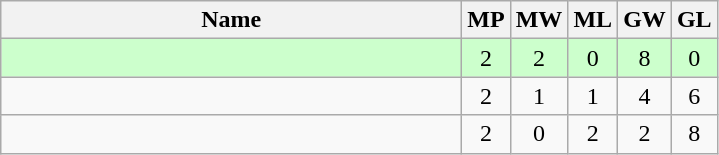<table class=wikitable style="text-align:center">
<tr>
<th width=300>Name</th>
<th width=20>MP</th>
<th width=20>MW</th>
<th width=20>ML</th>
<th width=20>GW</th>
<th width=20>GL</th>
</tr>
<tr style="background-color:#ccffcc;">
<td style="text-align:left;"><strong></strong></td>
<td>2</td>
<td>2</td>
<td>0</td>
<td>8</td>
<td>0</td>
</tr>
<tr>
<td style="text-align:left;"></td>
<td>2</td>
<td>1</td>
<td>1</td>
<td>4</td>
<td>6</td>
</tr>
<tr>
<td style="text-align:left;"></td>
<td>2</td>
<td>0</td>
<td>2</td>
<td>2</td>
<td>8</td>
</tr>
</table>
